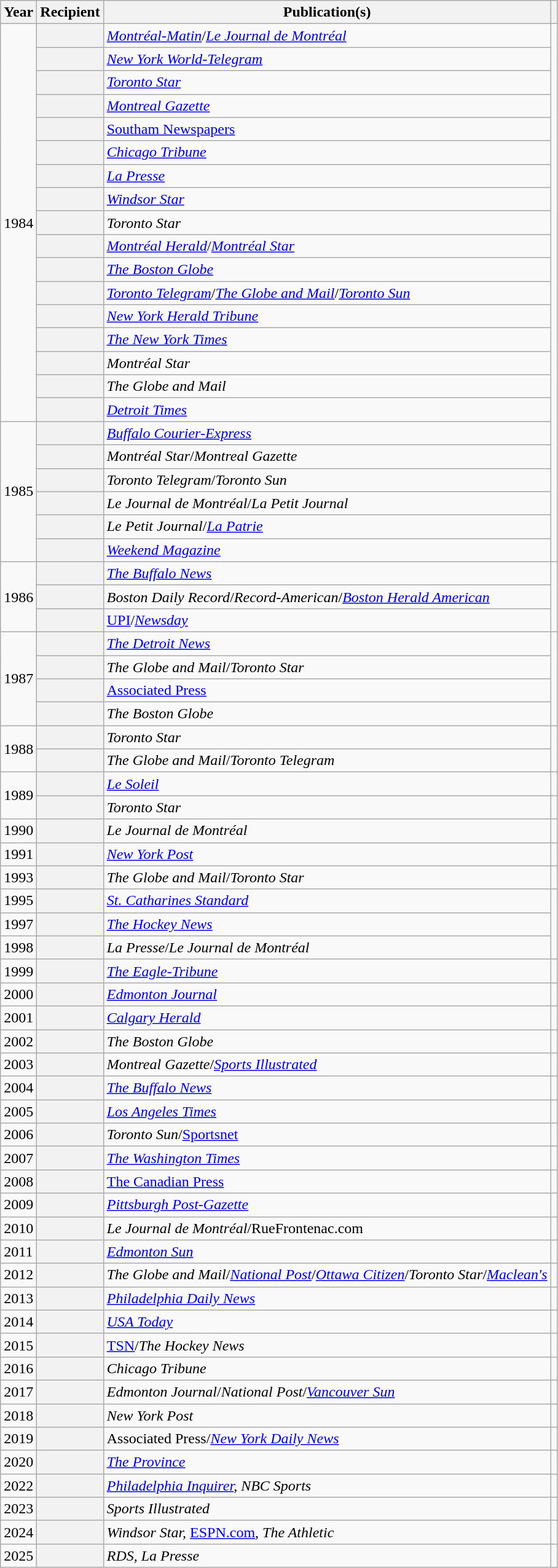<table class="wikitable plainrowheaders sortable">
<tr>
<th scope="col">Year</th>
<th scope="col">Recipient</th>
<th scope="col">Publication(s)</th>
<th scope="col" class="unsortable"></th>
</tr>
<tr>
<td rowspan="17">1984</td>
<th scope="row"></th>
<td><em><a href='#'>Montréal-Matin</a></em>/<em><a href='#'>Le Journal de Montréal</a></em></td>
<td rowspan="23"></td>
</tr>
<tr>
<th scope="row"></th>
<td><em><a href='#'>New York World-Telegram</a></em></td>
</tr>
<tr>
<th scope="row"></th>
<td><em><a href='#'>Toronto Star</a></em></td>
</tr>
<tr>
<th scope="row"></th>
<td><em><a href='#'>Montreal Gazette</a></em></td>
</tr>
<tr>
<th scope="row"></th>
<td><a href='#'>Southam Newspapers</a></td>
</tr>
<tr>
<th scope="row"></th>
<td><em><a href='#'>Chicago Tribune</a></em></td>
</tr>
<tr>
<th scope="row"></th>
<td><em><a href='#'>La Presse</a></em></td>
</tr>
<tr>
<th scope="row"></th>
<td><em><a href='#'>Windsor Star</a></em></td>
</tr>
<tr>
<th scope="row"></th>
<td><em>Toronto Star</em></td>
</tr>
<tr>
<th scope="row"></th>
<td><a href='#'><em>Montréal Herald</em></a>/<a href='#'><em>Montréal Star</em></a></td>
</tr>
<tr>
<th scope="row"></th>
<td><em><a href='#'>The Boston Globe</a></em></td>
</tr>
<tr>
<th scope="row"></th>
<td><em><a href='#'>Toronto Telegram</a></em>/<em><a href='#'>The Globe and Mail</a></em>/<em><a href='#'>Toronto Sun</a></em></td>
</tr>
<tr>
<th scope="row"></th>
<td><em><a href='#'>New York Herald Tribune</a></em></td>
</tr>
<tr>
<th scope="row"></th>
<td><em><a href='#'>The New York Times</a></em></td>
</tr>
<tr>
<th scope="row"></th>
<td><em>Montréal Star</em></td>
</tr>
<tr>
<th scope="row"></th>
<td><em>The Globe and Mail</em></td>
</tr>
<tr>
<th scope="row"></th>
<td><em><a href='#'>Detroit Times</a></em></td>
</tr>
<tr>
<td rowspan="6">1985</td>
<th scope="row"></th>
<td><em><a href='#'>Buffalo Courier-Express</a></em></td>
</tr>
<tr>
<th scope="row"></th>
<td><em>Montréal Star</em>/<em>Montreal Gazette</em></td>
</tr>
<tr>
<th scope="row"></th>
<td><em>Toronto Telegram</em>/<em>Toronto Sun</em></td>
</tr>
<tr>
<th scope="row"></th>
<td><em>Le Journal de Montréal</em>/<em>La Petit Journal</em></td>
</tr>
<tr>
<th scope="row"></th>
<td><em>Le Petit Journal</em>/<a href='#'><em>La Patrie</em></a></td>
</tr>
<tr>
<th scope="row"></th>
<td><em><a href='#'>Weekend Magazine</a></em></td>
</tr>
<tr>
<td rowspan="3">1986</td>
<th scope="row"></th>
<td><em><a href='#'>The Buffalo News</a></em></td>
<td rowspan="3"></td>
</tr>
<tr>
<th scope="row"></th>
<td><em>Boston Daily Record</em>/<em>Record-American</em>/<a href='#'><em>Boston Herald American</em></a></td>
</tr>
<tr>
<th scope="row"></th>
<td><a href='#'>UPI</a>/<em><a href='#'>Newsday</a></em></td>
</tr>
<tr>
<td rowspan="4">1987</td>
<th scope="row"></th>
<td><em><a href='#'>The Detroit News</a></em></td>
<td rowspan="4"></td>
</tr>
<tr>
<th scope="row"></th>
<td><em>The Globe and Mail</em>/<em>Toronto Star</em></td>
</tr>
<tr>
<th scope="row"></th>
<td><a href='#'>Associated Press</a></td>
</tr>
<tr>
<th scope="row"></th>
<td><em>The Boston Globe</em></td>
</tr>
<tr>
<td rowspan="2">1988</td>
<th scope="row"></th>
<td><em>Toronto Star</em></td>
<td rowspan="2"></td>
</tr>
<tr>
<th scope="row"></th>
<td><em>The Globe and Mail</em>/<em>Toronto Telegram</em></td>
</tr>
<tr>
<td rowspan="2">1989</td>
<th scope="row"></th>
<td><a href='#'><em>Le Soleil</em></a></td>
<td></td>
</tr>
<tr>
<th scope="row"></th>
<td><em>Toronto Star</em></td>
<td></td>
</tr>
<tr>
<td>1990</td>
<th scope="row"></th>
<td><em>Le Journal de Montréal</em></td>
<td></td>
</tr>
<tr>
<td>1991</td>
<th scope="row"></th>
<td><em><a href='#'>New York Post</a></em></td>
<td></td>
</tr>
<tr>
<td>1993</td>
<th scope="row"></th>
<td><em>The Globe and Mail</em>/<em>Toronto Star</em></td>
<td></td>
</tr>
<tr>
<td>1995</td>
<th scope="row"></th>
<td><em><a href='#'>St. Catharines Standard</a></em></td>
<td rowspan="3"></td>
</tr>
<tr>
<td>1997</td>
<th scope="row"></th>
<td><em><a href='#'>The Hockey News</a></em></td>
</tr>
<tr>
<td>1998</td>
<th scope="row"></th>
<td><em>La Presse</em>/<em>Le Journal de Montréal</em></td>
</tr>
<tr>
<td>1999</td>
<th scope="row"></th>
<td><em><a href='#'>The Eagle-Tribune</a></em></td>
<td></td>
</tr>
<tr>
<td>2000</td>
<th scope="row"></th>
<td><em><a href='#'>Edmonton Journal</a></em></td>
<td></td>
</tr>
<tr>
<td>2001</td>
<th scope="row"></th>
<td><em><a href='#'>Calgary Herald</a></em></td>
<td></td>
</tr>
<tr>
<td>2002</td>
<th scope="row"></th>
<td><em>The Boston Globe</em></td>
<td></td>
</tr>
<tr>
<td>2003</td>
<th scope="row"></th>
<td><em>Montreal Gazette</em>/<em><a href='#'>Sports Illustrated</a></em></td>
<td></td>
</tr>
<tr>
<td>2004</td>
<th scope="row"></th>
<td><em><a href='#'>The Buffalo News</a></em></td>
<td></td>
</tr>
<tr>
<td>2005</td>
<th scope="row"></th>
<td><em><a href='#'>Los Angeles Times</a></em></td>
<td></td>
</tr>
<tr>
<td>2006</td>
<th scope="row"></th>
<td><em>Toronto Sun</em>/<a href='#'>Sportsnet</a></td>
<td></td>
</tr>
<tr>
<td>2007</td>
<th scope="row"></th>
<td><em><a href='#'>The Washington Times</a></em></td>
<td></td>
</tr>
<tr>
<td>2008</td>
<th scope="row"></th>
<td><a href='#'>The Canadian Press</a></td>
<td></td>
</tr>
<tr>
<td>2009</td>
<th scope="row"></th>
<td><em><a href='#'>Pittsburgh Post-Gazette</a></em></td>
<td></td>
</tr>
<tr>
<td>2010</td>
<th scope="row"></th>
<td><em>Le Journal de Montréal</em>/RueFrontenac.com</td>
<td></td>
</tr>
<tr>
<td>2011</td>
<th scope="row"></th>
<td><em><a href='#'>Edmonton Sun</a></em></td>
<td></td>
</tr>
<tr>
<td>2012</td>
<th scope="row"></th>
<td><em>The Globe and Mail</em>/<em><a href='#'>National Post</a></em>/<em><a href='#'>Ottawa Citizen</a></em>/<em>Toronto Star</em>/<em><a href='#'>Maclean's</a></em></td>
<td></td>
</tr>
<tr>
<td>2013</td>
<th scope="row"></th>
<td><em><a href='#'>Philadelphia Daily News</a></em></td>
<td></td>
</tr>
<tr>
<td>2014</td>
<th scope="row"></th>
<td><em><a href='#'>USA Today</a></em></td>
<td></td>
</tr>
<tr>
<td>2015</td>
<th scope="row"></th>
<td><a href='#'>TSN</a>/<em>The Hockey News</em></td>
<td></td>
</tr>
<tr>
<td>2016</td>
<th scope="row"></th>
<td><em>Chicago Tribune</em></td>
<td></td>
</tr>
<tr>
<td>2017</td>
<th scope="row"></th>
<td><em>Edmonton Journal</em>/<em>National Post</em>/<em><a href='#'>Vancouver Sun</a></em></td>
<td></td>
</tr>
<tr>
<td>2018</td>
<th scope="row"></th>
<td><em>New York Post</em></td>
<td></td>
</tr>
<tr>
<td>2019</td>
<th scope="row"></th>
<td>Associated Press/<em><a href='#'>New York Daily News</a></em></td>
<td></td>
</tr>
<tr>
<td>2020</td>
<th scope="row"></th>
<td><em><a href='#'>The Province</a></em></td>
<td></td>
</tr>
<tr>
<td>2022</td>
<th scope="row"></th>
<td><em><a href='#'>Philadelphia Inquirer</a>,</em> <em>NBC Sports</em></td>
<td></td>
</tr>
<tr>
<td>2023</td>
<th scope="row"></th>
<td><em>Sports Illustrated</em></td>
<td></td>
</tr>
<tr>
<td>2024</td>
<th scope="row"></th>
<td><em>Windsor Star,</em> <a href='#'>ESPN.com</a>, <em>The Athletic</em></td>
<td></td>
</tr>
<tr>
<td>2025</td>
<th scope="row"></th>
<td><em>RDS, La Presse</em></td>
<td></td>
</tr>
</table>
